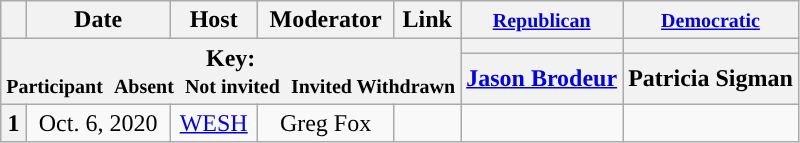<table class="wikitable" style="text-align:center;">
<tr>
<th scope="col"></th>
<th scope="col">Date</th>
<th scope="col">Host</th>
<th scope="col">Moderator</th>
<th scope="col">Link</th>
<th scope="col"><small><a href='#'>Republican</a></small></th>
<th scope="col"><small><a href='#'>Democratic</a></small></th>
</tr>
<tr>
<th colspan="5" rowspan="2">Key:<br> <small>Participant </small>  <small>Absent </small>  <small>Not invited </small>  <small>Invited  Withdrawn</small></th>
<th scope="col" style="background:"></th>
<th scope="col" style="background:"></th>
</tr>
<tr>
<th scope="col"><a href='#'>Jason Brodeur</a></th>
<th scope="col">Patricia Sigman</th>
</tr>
<tr>
<th>1</th>
<td style="white-space:nowrap;">Oct. 6, 2020</td>
<td style="white-space:nowrap;"><a href='#'>WESH</a></td>
<td style="white-space:nowrap;">Greg Fox</td>
<td style="white-space:nowrap;"></td>
<td></td>
<td></td>
</tr>
</table>
